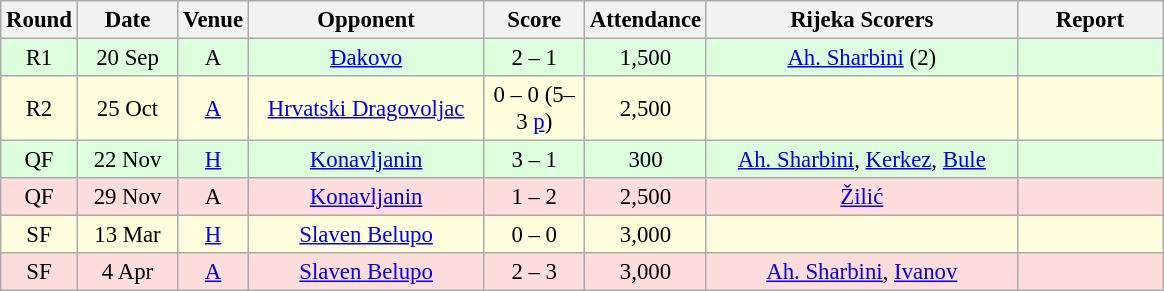<table class="wikitable sortable" style="text-align: center; font-size:95%;">
<tr>
<th width="30">Round</th>
<th width="60">Date</th>
<th width="20">Venue</th>
<th width="150">Opponent</th>
<th width="60">Score</th>
<th width="40">Attendance</th>
<th width="200">Rijeka Scorers</th>
<th width="90" class="unsortable">Report</th>
</tr>
<tr bgcolor="#ddffdd">
<td>R1</td>
<td>20 Sep</td>
<td>A</td>
<td><a href='#'>Đakovo</a></td>
<td>2 – 1</td>
<td>1,500</td>
<td><a href='#'>Ah. Sharbini</a> (2)</td>
<td></td>
</tr>
<tr bgcolor="#ffffdd">
<td>R2</td>
<td>25 Oct</td>
<td><a href='#'>A</a></td>
<td><a href='#'>Hrvatski Dragovoljac</a></td>
<td>0 – 0 (5–3 <a href='#'>p</a>)</td>
<td>2,500</td>
<td></td>
<td></td>
</tr>
<tr bgcolor="#ddffdd">
<td>QF</td>
<td>22 Nov</td>
<td><a href='#'>H</a></td>
<td><a href='#'>Konavljanin</a></td>
<td>3 – 1</td>
<td>300</td>
<td><a href='#'>Ah. Sharbini</a>, <a href='#'>Kerkez</a>, <a href='#'>Bule</a></td>
<td></td>
</tr>
<tr bgcolor="#ffdddd">
<td>QF</td>
<td>29 Nov</td>
<td>A</td>
<td><a href='#'>Konavljanin</a></td>
<td>1 – 2</td>
<td>2,500</td>
<td><a href='#'>Žilić</a></td>
<td></td>
</tr>
<tr bgcolor="#ffffdd">
<td>SF</td>
<td>13 Mar</td>
<td><a href='#'>H</a></td>
<td><a href='#'>Slaven Belupo</a></td>
<td>0 – 0</td>
<td>3,000</td>
<td></td>
<td></td>
</tr>
<tr bgcolor="#ffdddd">
<td>SF</td>
<td>4 Apr</td>
<td><a href='#'>A</a></td>
<td><a href='#'>Slaven Belupo</a></td>
<td>2 – 3</td>
<td>3,000</td>
<td><a href='#'>Ah. Sharbini</a>, <a href='#'>Ivanov</a></td>
<td></td>
</tr>
</table>
